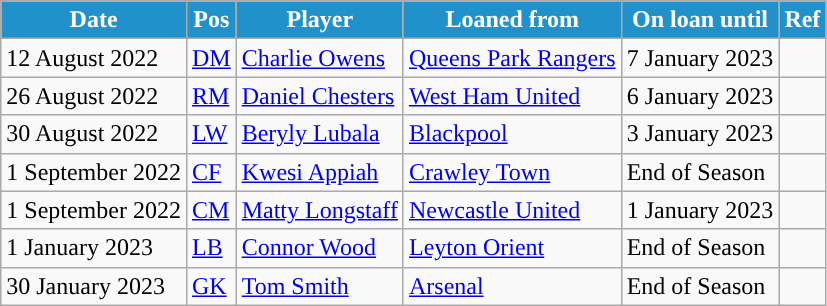<table class="wikitable plainrowheaders sortable">
<tr>
<th style="background:#2191CC; color:#ffffff; ">Date</th>
<th style="background:#2191CC; color:#ffffff; ">Pos</th>
<th style="background:#2191CC; color:#ffffff; ">Player</th>
<th style="background:#2191CC; color:#ffffff; ">Loaned from</th>
<th style="background:#2191CC; color:#ffffff; ">On loan until</th>
<th style="background:#2191CC; color:#ffffff; ">Ref</th>
</tr>
<tr>
<td>12 August 2022</td>
<td><a href='#'>DM</a></td>
<td> <a href='#'>Charlie Owens</a></td>
<td> <a href='#'>Queens Park Rangers</a></td>
<td>7 January 2023</td>
<td></td>
</tr>
<tr>
<td>26 August 2022</td>
<td><a href='#'>RM</a></td>
<td> <a href='#'>Daniel Chesters</a></td>
<td> <a href='#'>West Ham United</a></td>
<td>6 January 2023</td>
<td></td>
</tr>
<tr>
<td>30 August 2022</td>
<td><a href='#'>LW</a></td>
<td> <a href='#'>Beryly Lubala</a></td>
<td> <a href='#'>Blackpool</a></td>
<td>3 January 2023</td>
<td></td>
</tr>
<tr>
<td>1 September 2022</td>
<td><a href='#'>CF</a></td>
<td> <a href='#'>Kwesi Appiah</a></td>
<td> <a href='#'>Crawley Town</a></td>
<td>End of Season</td>
<td></td>
</tr>
<tr>
<td>1 September 2022</td>
<td><a href='#'>CM</a></td>
<td> <a href='#'>Matty Longstaff</a></td>
<td> <a href='#'>Newcastle United</a></td>
<td>1 January 2023</td>
<td></td>
</tr>
<tr>
<td>1 January 2023</td>
<td><a href='#'>LB</a></td>
<td> <a href='#'>Connor Wood</a></td>
<td> <a href='#'>Leyton Orient</a></td>
<td>End of Season</td>
<td></td>
</tr>
<tr>
<td>30 January 2023</td>
<td><a href='#'>GK</a></td>
<td> <a href='#'>Tom Smith</a></td>
<td> <a href='#'>Arsenal</a></td>
<td>End of Season</td>
<td></td>
</tr>
</table>
